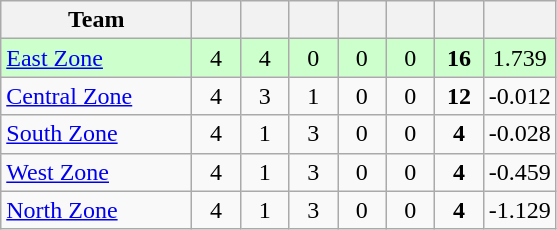<table class="wikitable" style="text-align:center">
<tr>
<th style="width:120px">Team</th>
<th style="width:25px"></th>
<th style="width:25px"></th>
<th style="width:25px"></th>
<th style="width:25px"></th>
<th style="width:25px"></th>
<th style="width:25px"></th>
<th style="width:40px"></th>
</tr>
<tr style="background:#cfc;">
<td style="text-align:left"><a href='#'>East Zone</a></td>
<td>4</td>
<td>4</td>
<td>0</td>
<td>0</td>
<td>0</td>
<td><strong>16</strong></td>
<td>1.739</td>
</tr>
<tr>
<td style="text-align:left"><a href='#'>Central Zone</a></td>
<td>4</td>
<td>3</td>
<td>1</td>
<td>0</td>
<td>0</td>
<td><strong>12</strong></td>
<td>-0.012</td>
</tr>
<tr>
<td style="text-align:left"><a href='#'>South Zone</a></td>
<td>4</td>
<td>1</td>
<td>3</td>
<td>0</td>
<td>0</td>
<td><strong>4</strong></td>
<td>-0.028</td>
</tr>
<tr>
<td style="text-align:left"><a href='#'>West Zone</a></td>
<td>4</td>
<td>1</td>
<td>3</td>
<td>0</td>
<td>0</td>
<td><strong>4</strong></td>
<td>-0.459</td>
</tr>
<tr>
<td style="text-align:left;"><a href='#'>North Zone</a></td>
<td>4</td>
<td>1</td>
<td>3</td>
<td>0</td>
<td>0</td>
<td><strong>4</strong></td>
<td>-1.129</td>
</tr>
</table>
